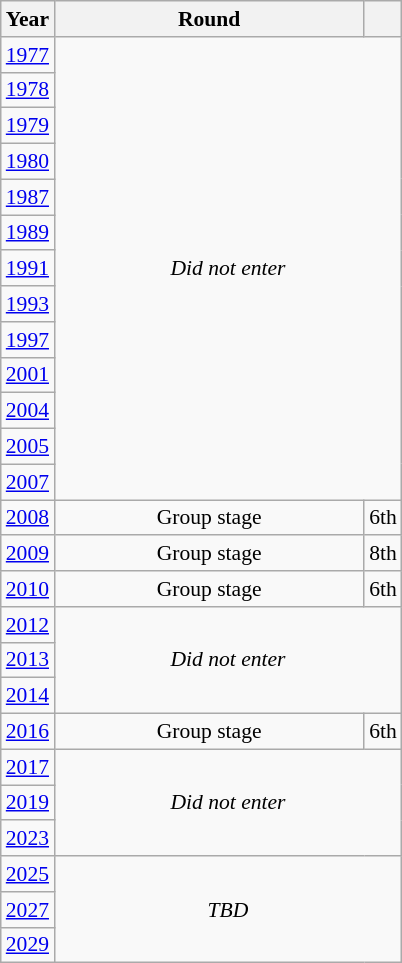<table class="wikitable" style="text-align: center; font-size:90%">
<tr>
<th>Year</th>
<th style="width:200px">Round</th>
<th></th>
</tr>
<tr>
<td><a href='#'>1977</a></td>
<td colspan="2" rowspan="13"><em>Did not enter</em></td>
</tr>
<tr>
<td><a href='#'>1978</a></td>
</tr>
<tr>
<td><a href='#'>1979</a></td>
</tr>
<tr>
<td><a href='#'>1980</a></td>
</tr>
<tr>
<td><a href='#'>1987</a></td>
</tr>
<tr>
<td><a href='#'>1989</a></td>
</tr>
<tr>
<td><a href='#'>1991</a></td>
</tr>
<tr>
<td><a href='#'>1993</a></td>
</tr>
<tr>
<td><a href='#'>1997</a></td>
</tr>
<tr>
<td><a href='#'>2001</a></td>
</tr>
<tr>
<td><a href='#'>2004</a></td>
</tr>
<tr>
<td><a href='#'>2005</a></td>
</tr>
<tr>
<td><a href='#'>2007</a></td>
</tr>
<tr>
<td><a href='#'>2008</a></td>
<td>Group stage</td>
<td>6th</td>
</tr>
<tr>
<td><a href='#'>2009</a></td>
<td>Group stage</td>
<td>8th</td>
</tr>
<tr>
<td><a href='#'>2010</a></td>
<td>Group stage</td>
<td>6th</td>
</tr>
<tr>
<td><a href='#'>2012</a></td>
<td colspan="2" rowspan="3"><em>Did not enter</em></td>
</tr>
<tr>
<td><a href='#'>2013</a></td>
</tr>
<tr>
<td><a href='#'>2014</a></td>
</tr>
<tr>
<td><a href='#'>2016</a></td>
<td>Group stage</td>
<td>6th</td>
</tr>
<tr>
<td><a href='#'>2017</a></td>
<td colspan="2" rowspan="3"><em>Did not enter</em></td>
</tr>
<tr>
<td><a href='#'>2019</a></td>
</tr>
<tr>
<td><a href='#'>2023</a></td>
</tr>
<tr>
<td><a href='#'>2025</a></td>
<td colspan="2" rowspan="3"><em>TBD</em></td>
</tr>
<tr>
<td><a href='#'>2027</a></td>
</tr>
<tr>
<td><a href='#'>2029</a></td>
</tr>
</table>
